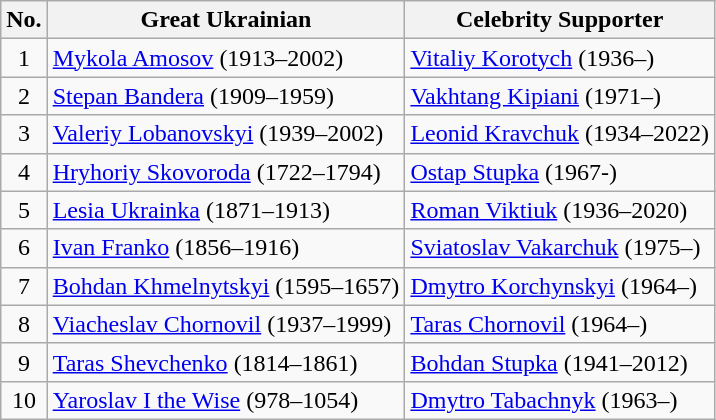<table class="wikitable">
<tr>
<th>No.</th>
<th>Great Ukrainian</th>
<th>Celebrity Supporter</th>
</tr>
<tr>
<td align=center>1</td>
<td><a href='#'>Mykola Amosov</a> (1913–2002)</td>
<td><a href='#'>Vitaliy Korotych</a> (1936–)</td>
</tr>
<tr>
<td align=center>2</td>
<td><a href='#'>Stepan Bandera</a> (1909–1959)</td>
<td><a href='#'>Vakhtang Kipiani</a> (1971–)</td>
</tr>
<tr>
<td align=center>3</td>
<td><a href='#'>Valeriy Lobanovskyi</a> (1939–2002)</td>
<td><a href='#'>Leonid Kravchuk</a> (1934–2022)</td>
</tr>
<tr>
<td align=center>4</td>
<td><a href='#'>Hryhoriy Skovoroda</a> (1722–1794)</td>
<td><a href='#'>Ostap Stupka</a> (1967-)</td>
</tr>
<tr>
<td align=center>5</td>
<td><a href='#'>Lesia Ukrainka</a> (1871–1913)</td>
<td><a href='#'>Roman Viktiuk</a> (1936–2020)</td>
</tr>
<tr>
<td align=center>6</td>
<td><a href='#'>Ivan Franko</a> (1856–1916)</td>
<td><a href='#'>Sviatoslav Vakarchuk</a> (1975–)</td>
</tr>
<tr>
<td align=center>7</td>
<td><a href='#'>Bohdan Khmelnytskyi</a> (1595–1657)</td>
<td><a href='#'>Dmytro Korchynskyi</a> (1964–)</td>
</tr>
<tr>
<td align=center>8</td>
<td><a href='#'>Viacheslav Chornovil</a> (1937–1999)</td>
<td><a href='#'>Taras Chornovil</a> (1964–)</td>
</tr>
<tr>
<td align=center>9</td>
<td><a href='#'>Taras Shevchenko</a> (1814–1861)</td>
<td><a href='#'>Bohdan Stupka</a> (1941–2012)</td>
</tr>
<tr>
<td align=center>10</td>
<td><a href='#'>Yaroslav I the Wise</a> (978–1054)</td>
<td><a href='#'>Dmytro Tabachnyk</a> (1963–)</td>
</tr>
</table>
